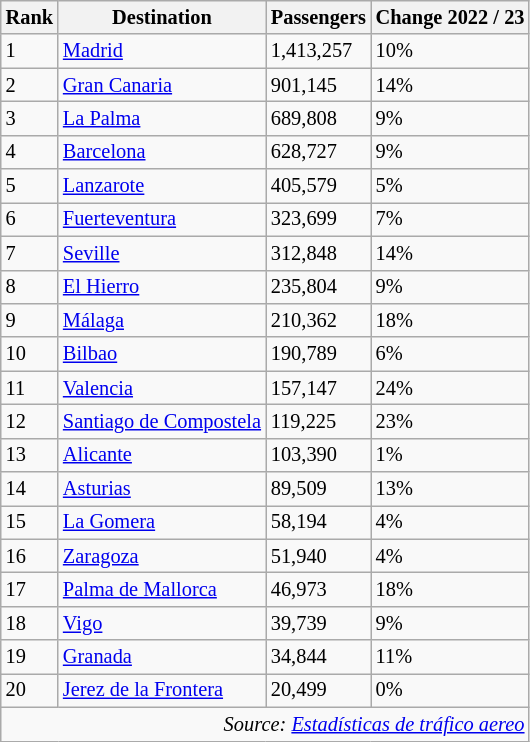<table class="wikitable" style="font-size: 85%; width:align">
<tr>
<th>Rank</th>
<th>Destination</th>
<th>Passengers</th>
<th>Change 2022 / 23</th>
</tr>
<tr>
<td>1</td>
<td> <a href='#'>Madrid</a></td>
<td>1,413,257</td>
<td> 10%</td>
</tr>
<tr>
<td>2</td>
<td> <a href='#'>Gran Canaria</a></td>
<td>901,145</td>
<td> 14%</td>
</tr>
<tr>
<td>3</td>
<td> <a href='#'>La Palma</a></td>
<td>689,808</td>
<td> 9%</td>
</tr>
<tr>
<td>4</td>
<td> <a href='#'>Barcelona</a></td>
<td>628,727</td>
<td> 9%</td>
</tr>
<tr>
<td>5</td>
<td> <a href='#'>Lanzarote</a></td>
<td>405,579</td>
<td> 5%</td>
</tr>
<tr>
<td>6</td>
<td> <a href='#'>Fuerteventura</a></td>
<td>323,699</td>
<td> 7%</td>
</tr>
<tr>
<td>7</td>
<td> <a href='#'>Seville</a></td>
<td>312,848</td>
<td> 14%</td>
</tr>
<tr>
<td>8</td>
<td> <a href='#'>El Hierro</a></td>
<td>235,804</td>
<td> 9%</td>
</tr>
<tr>
<td>9</td>
<td> <a href='#'>Málaga</a></td>
<td>210,362</td>
<td> 18%</td>
</tr>
<tr>
<td>10</td>
<td> <a href='#'>Bilbao</a></td>
<td>190,789</td>
<td> 6%</td>
</tr>
<tr>
<td>11</td>
<td> <a href='#'>Valencia</a></td>
<td>157,147</td>
<td> 24%</td>
</tr>
<tr>
<td>12</td>
<td> <a href='#'>Santiago de Compostela</a></td>
<td>119,225</td>
<td> 23%</td>
</tr>
<tr>
<td>13</td>
<td> <a href='#'>Alicante</a></td>
<td>103,390</td>
<td> 1%</td>
</tr>
<tr>
<td>14</td>
<td> <a href='#'>Asturias</a></td>
<td>89,509</td>
<td> 13%</td>
</tr>
<tr>
<td>15</td>
<td> <a href='#'>La Gomera</a></td>
<td>58,194</td>
<td> 4%</td>
</tr>
<tr>
<td>16</td>
<td> <a href='#'>Zaragoza</a></td>
<td>51,940</td>
<td> 4%</td>
</tr>
<tr>
<td>17</td>
<td> <a href='#'>Palma de Mallorca</a></td>
<td>46,973</td>
<td> 18%</td>
</tr>
<tr>
<td>18</td>
<td> <a href='#'>Vigo</a></td>
<td>39,739</td>
<td> 9%</td>
</tr>
<tr>
<td>19</td>
<td> <a href='#'>Granada</a></td>
<td>34,844</td>
<td> 11%</td>
</tr>
<tr>
<td>20</td>
<td> <a href='#'>Jerez de la Frontera</a></td>
<td>20,499</td>
<td> 0%</td>
</tr>
<tr>
<td colspan="4" style="text-align:right;"><em>Source: <a href='#'>Estadísticas de tráfico aereo</a></em></td>
</tr>
</table>
